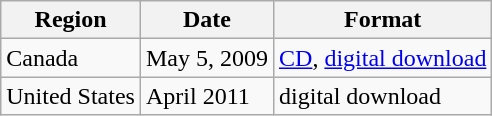<table class="wikitable">
<tr>
<th>Region</th>
<th>Date</th>
<th>Format</th>
</tr>
<tr>
<td>Canada</td>
<td>May 5, 2009</td>
<td><a href='#'>CD</a>, <a href='#'>digital download</a></td>
</tr>
<tr>
<td>United States</td>
<td>April 2011</td>
<td>digital download</td>
</tr>
</table>
